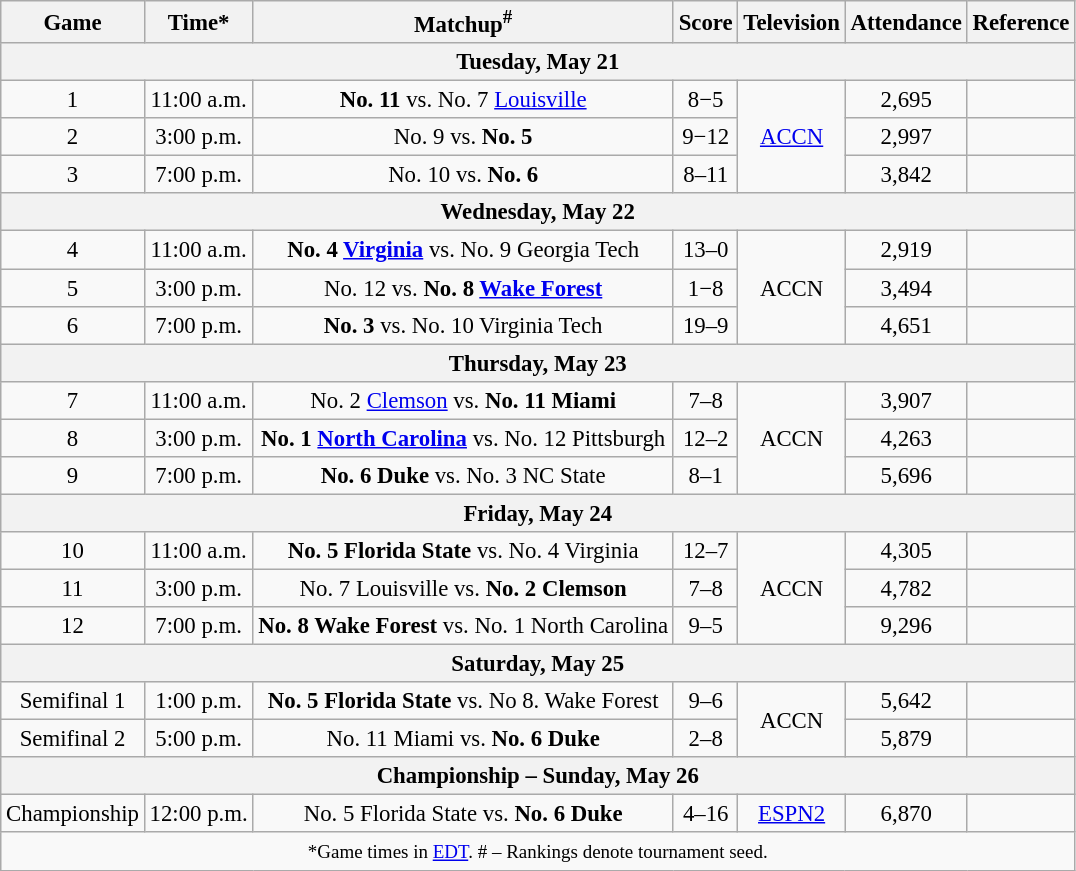<table class="wikitable" style="font-size: 95%; text-align:center;">
<tr align="center">
<th>Game</th>
<th>Time*</th>
<th>Matchup<sup>#</sup></th>
<th>Score</th>
<th>Television</th>
<th>Attendance</th>
<th>Reference</th>
</tr>
<tr>
<th colspan=8>Tuesday, May 21</th>
</tr>
<tr>
<td>1</td>
<td>11:00 a.m.</td>
<td><strong>No. 11 </strong> vs. No. 7 <a href='#'>Louisville</a></td>
<td>8−5</td>
<td rowspan="3"><a href='#'>ACCN</a></td>
<td>2,695</td>
<td></td>
</tr>
<tr>
<td>2</td>
<td>3:00 p.m.</td>
<td>No. 9  vs. <strong>No. 5 </strong></td>
<td>9−12</td>
<td>2,997</td>
<td></td>
</tr>
<tr>
<td>3</td>
<td>7:00 p.m.</td>
<td>No. 10  vs. <strong>No. 6 </strong></td>
<td>8–11</td>
<td>3,842</td>
<td></td>
</tr>
<tr>
<th colspan=7>Wednesday, May 22</th>
</tr>
<tr>
<td>4</td>
<td>11:00 a.m.</td>
<td><strong>No. 4 <a href='#'>Virginia</a></strong> vs. No. 9 Georgia Tech</td>
<td>13–0 </td>
<td rowspan="3">ACCN</td>
<td>2,919</td>
<td></td>
</tr>
<tr>
<td>5</td>
<td>3:00 p.m.</td>
<td>No. 12  vs. <strong>No. 8 <a href='#'>Wake Forest</a></strong></td>
<td>1−8</td>
<td>3,494</td>
<td></td>
</tr>
<tr>
<td>6</td>
<td>7:00 p.m.</td>
<td><strong>No. 3 </strong> vs. No. 10 Virginia Tech</td>
<td>19–9</td>
<td>4,651</td>
<td></td>
</tr>
<tr>
<th colspan=7>Thursday, May 23</th>
</tr>
<tr>
<td>7</td>
<td>11:00 a.m.</td>
<td>No. 2 <a href='#'>Clemson</a> vs. <strong>No. 11 Miami</strong></td>
<td>7–8</td>
<td rowspan="3">ACCN</td>
<td>3,907</td>
<td></td>
</tr>
<tr>
<td>8</td>
<td>3:00 p.m.</td>
<td><strong>No. 1 <a href='#'>North Carolina</a></strong> vs. No. 12 Pittsburgh</td>
<td>12–2</td>
<td>4,263</td>
<td></td>
</tr>
<tr>
<td>9</td>
<td>7:00 p.m.</td>
<td><strong>No. 6 Duke</strong> vs. No. 3 NC State</td>
<td>8–1</td>
<td>5,696</td>
<td></td>
</tr>
<tr>
<th colspan=7>Friday, May 24</th>
</tr>
<tr>
<td>10</td>
<td>11:00 a.m.</td>
<td><strong>No. 5 Florida State</strong> vs. No. 4 Virginia</td>
<td>12–7</td>
<td rowspan="3">ACCN</td>
<td>4,305</td>
<td></td>
</tr>
<tr>
<td>11</td>
<td>3:00 p.m.</td>
<td>No. 7 Louisville vs. <strong>No. 2 Clemson</strong></td>
<td>7–8</td>
<td>4,782</td>
<td></td>
</tr>
<tr>
<td>12</td>
<td>7:00 p.m.</td>
<td><strong>No. 8 Wake Forest</strong> vs. No. 1 North Carolina</td>
<td>9–5 </td>
<td>9,296</td>
<td></td>
</tr>
<tr>
<th colspan=7>Saturday, May 25</th>
</tr>
<tr>
<td>Semifinal 1</td>
<td>1:00 p.m.</td>
<td><strong>No. 5 Florida State</strong> vs. No 8. Wake Forest</td>
<td>9–6</td>
<td rowspan="2">ACCN</td>
<td>5,642</td>
<td></td>
</tr>
<tr>
<td>Semifinal 2</td>
<td>5:00 p.m.</td>
<td>No. 11 Miami vs. <strong>No. 6 Duke</strong></td>
<td>2–8</td>
<td>5,879</td>
<td></td>
</tr>
<tr>
<th colspan=7>Championship – Sunday, May 26</th>
</tr>
<tr>
<td>Championship</td>
<td>12:00 p.m.</td>
<td>No. 5 Florida State vs. <strong>No. 6 Duke</strong></td>
<td>4–16</td>
<td><a href='#'>ESPN2</a></td>
<td>6,870</td>
<td></td>
</tr>
<tr>
<td colspan=7><small>*Game times in <a href='#'>EDT</a>. # – Rankings denote tournament seed.</small></td>
</tr>
</table>
